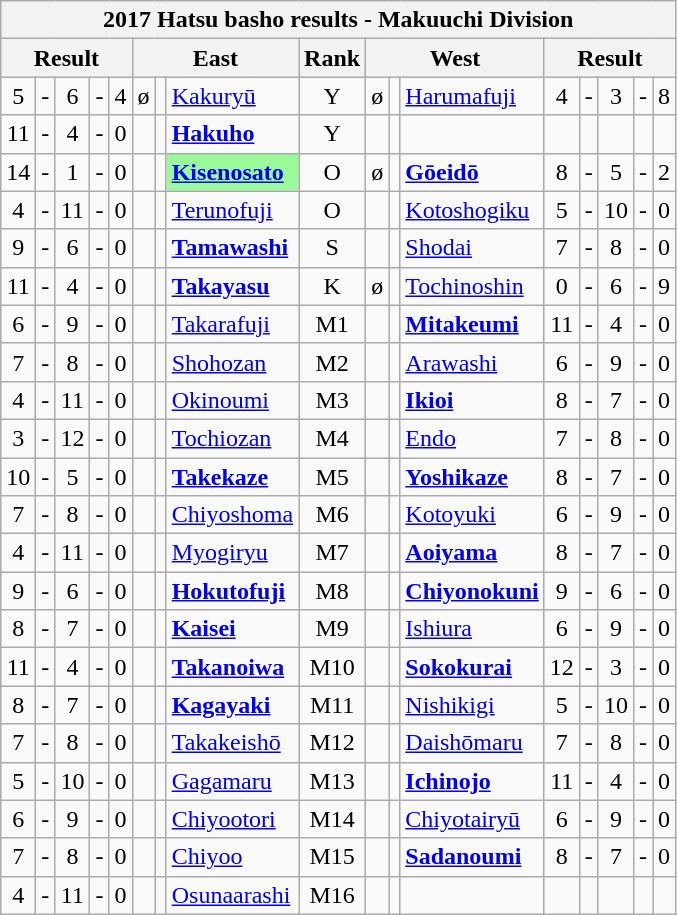<table class="wikitable">
<tr>
<th colspan="17">2017 Hatsu basho results - Makuuchi Division</th>
</tr>
<tr>
<th colspan="5">Result</th>
<th colspan="3">East</th>
<th>Rank</th>
<th colspan="3">West</th>
<th colspan="5">Result</th>
</tr>
<tr>
<td align=center>5</td>
<td align=center>-</td>
<td align=center>6</td>
<td align=center>-</td>
<td align=center>4</td>
<td align=center>ø</td>
<td align=center></td>
<td><a href='#'>Kakuryū</a></td>
<td align=center>Y</td>
<td align=center>ø</td>
<td align=center></td>
<td><a href='#'>Harumafuji</a></td>
<td align=center>4</td>
<td align=center>-</td>
<td align=center>3</td>
<td align=center>-</td>
<td align=center>8</td>
</tr>
<tr>
<td align=center>11</td>
<td align=center>-</td>
<td align=center>4</td>
<td align=center>-</td>
<td align=center>0</td>
<td align=center></td>
<td align=center></td>
<td><strong><a href='#'>Hakuho</a></strong></td>
<td align=center>Y</td>
<td align=center></td>
<td align=center></td>
<td></td>
<td align=center></td>
<td align=center></td>
<td align=center></td>
<td align=center></td>
<td align=center></td>
</tr>
<tr>
<td align=center>14</td>
<td align=center>-</td>
<td align=center>1</td>
<td align=center>-</td>
<td align=center>0</td>
<td align=center></td>
<td align=center></td>
<td style="background: PaleGreen;"><strong><a href='#'>Kisenosato</a></strong></td>
<td align=center>O</td>
<td align=center>ø</td>
<td align=center></td>
<td><strong><a href='#'>Gōeidō</a></strong></td>
<td align=center>8</td>
<td align=center>-</td>
<td align=center>5</td>
<td align=center>-</td>
<td align=center>2</td>
</tr>
<tr>
<td align=center>4</td>
<td align=center>-</td>
<td align=center>11</td>
<td align=center>-</td>
<td align=center>0</td>
<td align=center></td>
<td align=center></td>
<td><a href='#'>Terunofuji</a></td>
<td align=center>O</td>
<td align=center></td>
<td align=center></td>
<td><a href='#'>Kotoshogiku</a></td>
<td align=center>5</td>
<td align=center>-</td>
<td align=center>10</td>
<td align=center>-</td>
<td align=center>0</td>
</tr>
<tr>
<td align=center>9</td>
<td align=center>-</td>
<td align=center>6</td>
<td align=center>-</td>
<td align=center>0</td>
<td align=center></td>
<td align=center></td>
<td><strong><a href='#'>Tamawashi</a></strong></td>
<td align=center>S</td>
<td align=center></td>
<td align=center></td>
<td><a href='#'>Shodai</a></td>
<td align=center>7</td>
<td align=center>-</td>
<td align=center>8</td>
<td align=center>-</td>
<td align=center>0</td>
</tr>
<tr>
<td align=center>11</td>
<td align=center>-</td>
<td align=center>4</td>
<td align=center>-</td>
<td align=center>0</td>
<td align=center></td>
<td align=center></td>
<td><strong><a href='#'>Takayasu</a></strong></td>
<td align=center>K</td>
<td align=center>ø</td>
<td align=center></td>
<td><a href='#'>Tochinoshin</a></td>
<td align=center>0</td>
<td align=center>-</td>
<td align=center>6</td>
<td align=center>-</td>
<td align=center>9</td>
</tr>
<tr>
<td align=center>6</td>
<td align=center>-</td>
<td align=center>9</td>
<td align=center>-</td>
<td align=center>0</td>
<td align=center></td>
<td align=center></td>
<td><a href='#'>Takarafuji</a></td>
<td align=center>M1</td>
<td align=center></td>
<td align=center></td>
<td><strong><a href='#'>Mitakeumi</a></strong></td>
<td align=center>11</td>
<td align=center>-</td>
<td align=center>4</td>
<td align=center>-</td>
<td align=center>0</td>
</tr>
<tr>
<td align=center>7</td>
<td align=center>-</td>
<td align=center>8</td>
<td align=center>-</td>
<td align=center>0</td>
<td align=center></td>
<td align=center></td>
<td><a href='#'>Shohozan</a></td>
<td align=center>M2</td>
<td align=center></td>
<td align=center></td>
<td><a href='#'>Arawashi</a></td>
<td align=center>6</td>
<td align=center>-</td>
<td align=center>9</td>
<td align=center>-</td>
<td align=center>0</td>
</tr>
<tr>
<td align=center>4</td>
<td align=center>-</td>
<td align=center>11</td>
<td align=center>-</td>
<td align=center>0</td>
<td align=center></td>
<td align=center></td>
<td><a href='#'>Okinoumi</a></td>
<td align=center>M3</td>
<td align=center></td>
<td align=center></td>
<td><strong><a href='#'>Ikioi</a></strong></td>
<td align=center>8</td>
<td align=center>-</td>
<td align=center>7</td>
<td align=center>-</td>
<td align=center>0</td>
</tr>
<tr>
<td align=center>3</td>
<td align=center>-</td>
<td align=center>12</td>
<td align=center>-</td>
<td align=center>0</td>
<td align=center></td>
<td align=center></td>
<td><a href='#'>Tochiozan</a></td>
<td align=center>M4</td>
<td align=center></td>
<td align=center></td>
<td><a href='#'>Endo</a></td>
<td align=center>7</td>
<td align=center>-</td>
<td align=center>8</td>
<td align=center>-</td>
<td align=center>0</td>
</tr>
<tr>
<td align=center>10</td>
<td align=center>-</td>
<td align=center>5</td>
<td align=center>-</td>
<td align=center>0</td>
<td align=center></td>
<td align=center></td>
<td><strong><a href='#'>Takekaze</a></strong></td>
<td align=center>M5</td>
<td align=center></td>
<td align=center></td>
<td><strong><a href='#'>Yoshikaze</a></strong></td>
<td align=center>8</td>
<td align=center>-</td>
<td align=center>7</td>
<td align=center>-</td>
<td align=center>0</td>
</tr>
<tr>
<td align=center>7</td>
<td align=center>-</td>
<td align=center>8</td>
<td align=center>-</td>
<td align=center>0</td>
<td align=center></td>
<td align=center></td>
<td><a href='#'>Chiyoshoma</a></td>
<td align=center>M6</td>
<td align=center></td>
<td align=center></td>
<td><a href='#'>Kotoyuki</a></td>
<td align=center>6</td>
<td align=center>-</td>
<td align=center>9</td>
<td align=center>-</td>
<td align=center>0</td>
</tr>
<tr>
<td align=center>4</td>
<td align=center>-</td>
<td align=center>11</td>
<td align=center>-</td>
<td align=center>0</td>
<td align=center></td>
<td align=center></td>
<td><a href='#'>Myogiryu</a></td>
<td align=center>M7</td>
<td align=center></td>
<td align=center></td>
<td><strong><a href='#'>Aoiyama</a></strong></td>
<td align=center>8</td>
<td align=center>-</td>
<td align=center>7</td>
<td align=center>-</td>
<td align=center>0</td>
</tr>
<tr>
<td align=center>9</td>
<td align=center>-</td>
<td align=center>6</td>
<td align=center>-</td>
<td align=center>0</td>
<td align=center></td>
<td align=center></td>
<td><strong><a href='#'>Hokutofuji</a></strong></td>
<td align=center>M8</td>
<td align=center></td>
<td align=center></td>
<td><strong><a href='#'>Chiyonokuni</a></strong></td>
<td align=center>9</td>
<td align=center>-</td>
<td align=center>6</td>
<td align=center>-</td>
<td align=center>0</td>
</tr>
<tr>
<td align=center>8</td>
<td align=center>-</td>
<td align=center>7</td>
<td align=center>-</td>
<td align=center>0</td>
<td align=center></td>
<td align=center></td>
<td><strong><a href='#'>Kaisei</a></strong></td>
<td align=center>M9</td>
<td align=center></td>
<td align=center></td>
<td><a href='#'>Ishiura</a></td>
<td align=center>6</td>
<td align=center>-</td>
<td align=center>9</td>
<td align=center>-</td>
<td align=center>0</td>
</tr>
<tr>
<td align=center>11</td>
<td align=center>-</td>
<td align=center>4</td>
<td align=center>-</td>
<td align=center>0</td>
<td align=center></td>
<td align=center></td>
<td><strong><a href='#'>Takanoiwa</a></strong></td>
<td align=center>M10</td>
<td align=center></td>
<td align=center></td>
<td><strong><a href='#'>Sokokurai</a></strong></td>
<td align=center>12</td>
<td align=center>-</td>
<td align=center>3</td>
<td align=center>-</td>
<td align=center>0</td>
</tr>
<tr>
<td align=center>8</td>
<td align=center>-</td>
<td align=center>7</td>
<td align=center>-</td>
<td align=center>0</td>
<td align=center></td>
<td align=center></td>
<td><strong><a href='#'>Kagayaki</a></strong></td>
<td align=center>M11</td>
<td align=center></td>
<td align=center></td>
<td><a href='#'>Nishikigi</a></td>
<td align=center>5</td>
<td align=center>-</td>
<td align=center>10</td>
<td align=center>-</td>
<td align=center>0</td>
</tr>
<tr>
<td align=center>7</td>
<td align=center>-</td>
<td align=center>8</td>
<td align=center>-</td>
<td align=center>0</td>
<td align=center></td>
<td align=center></td>
<td><a href='#'>Takakeishō</a></td>
<td align=center>M12</td>
<td align=center></td>
<td align=center></td>
<td><a href='#'>Daishōmaru</a></td>
<td align=center>7</td>
<td align=center>-</td>
<td align=center>8</td>
<td align=center>-</td>
<td align=center>0</td>
</tr>
<tr>
<td align=center>5</td>
<td align=center>-</td>
<td align=center>10</td>
<td align=center>-</td>
<td align=center>0</td>
<td align=center></td>
<td align=center></td>
<td><a href='#'>Gagamaru</a></td>
<td align=center>M13</td>
<td align=center></td>
<td align=center></td>
<td><strong><a href='#'>Ichinojo</a></strong></td>
<td align=center>11</td>
<td align=center>-</td>
<td align=center>4</td>
<td align=center>-</td>
<td align=center>0</td>
</tr>
<tr>
<td align=center>6</td>
<td align=center>-</td>
<td align=center>9</td>
<td align=center>-</td>
<td align=center>0</td>
<td align=center></td>
<td align=center></td>
<td><a href='#'>Chiyootori</a></td>
<td align=center>M14</td>
<td align=center></td>
<td align=center></td>
<td><a href='#'>Chiyotairyū</a></td>
<td align=center>6</td>
<td align=center>-</td>
<td align=center>9</td>
<td align=center>-</td>
<td align=center>0</td>
</tr>
<tr>
<td align=center>7</td>
<td align=center>-</td>
<td align=center>8</td>
<td align=center>-</td>
<td align=center>0</td>
<td align=center></td>
<td align=center></td>
<td><a href='#'>Chiyoo</a></td>
<td align=center>M15</td>
<td align=center></td>
<td align=center></td>
<td><strong><a href='#'>Sadanoumi</a></strong></td>
<td align=center>8</td>
<td align=center>-</td>
<td align=center>7</td>
<td align=center>-</td>
<td align=center>0</td>
</tr>
<tr>
<td align=center>4</td>
<td align=center>-</td>
<td align=center>11</td>
<td align=center>-</td>
<td align=center>0</td>
<td align=center></td>
<td align=center></td>
<td><a href='#'>Osunaarashi</a></td>
<td align=center>M16</td>
<td align=center></td>
<td align=center></td>
<td></td>
<td align=center></td>
<td align=center></td>
<td align=center></td>
<td align=center></td>
<td align=center></td>
</tr>
</table>
